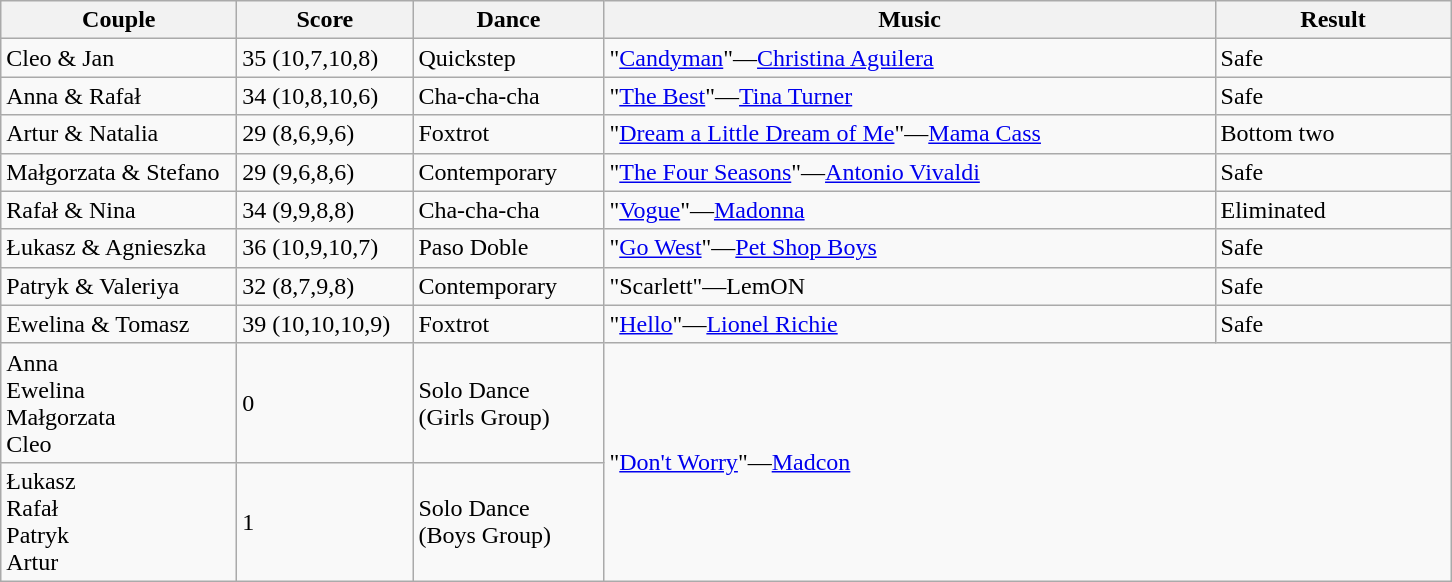<table class="wikitable">
<tr>
<th style="width:150px;">Couple</th>
<th style="width:110px;">Score</th>
<th style="width:120px;">Dance</th>
<th style="width:400px;">Music</th>
<th style="width:150px;">Result</th>
</tr>
<tr>
<td>Cleo & Jan</td>
<td>35 (10,7,10,8)</td>
<td>Quickstep</td>
<td>"<a href='#'>Candyman</a>"—<a href='#'>Christina Aguilera</a></td>
<td>Safe</td>
</tr>
<tr>
<td>Anna & Rafał</td>
<td>34 (10,8,10,6)</td>
<td>Cha-cha-cha</td>
<td>"<a href='#'>The Best</a>"—<a href='#'>Tina Turner</a></td>
<td>Safe</td>
</tr>
<tr>
<td>Artur & Natalia</td>
<td>29 (8,6,9,6)</td>
<td>Foxtrot</td>
<td>"<a href='#'>Dream a Little Dream of Me</a>"—<a href='#'>Mama Cass</a></td>
<td>Bottom two</td>
</tr>
<tr>
<td>Małgorzata & Stefano</td>
<td>29 (9,6,8,6)</td>
<td>Contemporary</td>
<td>"<a href='#'>The Four Seasons</a>"—<a href='#'>Antonio Vivaldi</a></td>
<td>Safe</td>
</tr>
<tr>
<td>Rafał & Nina</td>
<td>34 (9,9,8,8)</td>
<td>Cha-cha-cha</td>
<td>"<a href='#'>Vogue</a>"—<a href='#'>Madonna</a></td>
<td>Eliminated</td>
</tr>
<tr>
<td>Łukasz & Agnieszka</td>
<td>36 (10,9,10,7)</td>
<td>Paso Doble</td>
<td>"<a href='#'>Go West</a>"—<a href='#'>Pet Shop Boys</a></td>
<td>Safe</td>
</tr>
<tr>
<td>Patryk & Valeriya</td>
<td>32 (8,7,9,8)</td>
<td>Contemporary</td>
<td>"Scarlett"—LemON</td>
<td>Safe</td>
</tr>
<tr>
<td>Ewelina & Tomasz</td>
<td>39 (10,10,10,9)</td>
<td>Foxtrot</td>
<td>"<a href='#'>Hello</a>"—<a href='#'>Lionel Richie</a></td>
<td>Safe</td>
</tr>
<tr>
<td>Anna<br>Ewelina<br>Małgorzata<br>Cleo</td>
<td>0</td>
<td>Solo Dance<br>(Girls Group)</td>
<td colspan="2" rowspan="2">"<a href='#'>Don't Worry</a>"—<a href='#'>Madcon</a></td>
</tr>
<tr>
<td>Łukasz<br>Rafał<br>Patryk<br>Artur</td>
<td>1</td>
<td>Solo Dance<br>(Boys Group)</td>
</tr>
</table>
